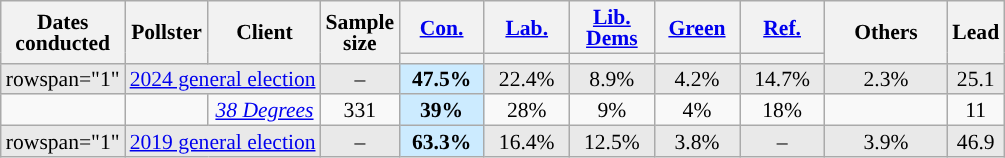<table class="wikitable sortable mw-datatable" style="text-align:center; font-size:90%; line-height:14px;">
<tr>
<th rowspan="2">Dates<br>conducted</th>
<th rowspan="2">Pollster</th>
<th rowspan="2">Client</th>
<th rowspan="2" data-sort-type="number">Sample<br>size</th>
<th class="unsortable" style="width:50px;"><a href='#'>Con.</a></th>
<th class="unsortable" style="width:50px;"><a href='#'>Lab.</a></th>
<th class="unsortable" style="width:50px;"><a href='#'>Lib. Dems</a></th>
<th class="unsortable" style="width:50px;"><a href='#'>Green</a></th>
<th class="unsortable" style="width:50px;"><a href='#'>Ref.</a></th>
<th rowspan="2" class="unsortable" style="width:75px;">Others</th>
<th rowspan="2" data-sort-type="number">Lead</th>
</tr>
<tr>
<th data-sort-type="number" style="background:"></th>
<th data-sort-type="number" style="background:"></th>
<th data-sort-type="number" style="background:"></th>
<th data-sort-type="number" style="background:"></th>
<th data-sort-type="number" style="background:"></th>
</tr>
<tr style="background:#e9e9e9;">
<td>rowspan="1" </td>
<td colspan="2" rowspan="1"><a href='#'>2024 general election</a></td>
<td>–</td>
<td style="background:#CCEBFF;"><strong>47.5%</strong></td>
<td>22.4%</td>
<td>8.9%</td>
<td>4.2%</td>
<td>14.7%</td>
<td>2.3%</td>
<td style="background:">25.1</td>
</tr>
<tr>
<td></td>
<td></td>
<td><em><a href='#'>38 Degrees</a></em></td>
<td>331</td>
<td style="background:#CCEBFF;"><strong>39%</strong></td>
<td>28%</td>
<td>9%</td>
<td>4%</td>
<td>18%</td>
<td></td>
<td style="background:">11</td>
</tr>
<tr style="background:#e9e9e9;">
<td>rowspan="1" </td>
<td colspan="2" rowspan="1"><a href='#'>2019 general election</a></td>
<td>–</td>
<td style="background:#CCEBFF;"><strong>63.3%</strong></td>
<td>16.4%</td>
<td>12.5%</td>
<td>3.8%</td>
<td>–</td>
<td>3.9%</td>
<td style="background:">46.9</td>
</tr>
</table>
